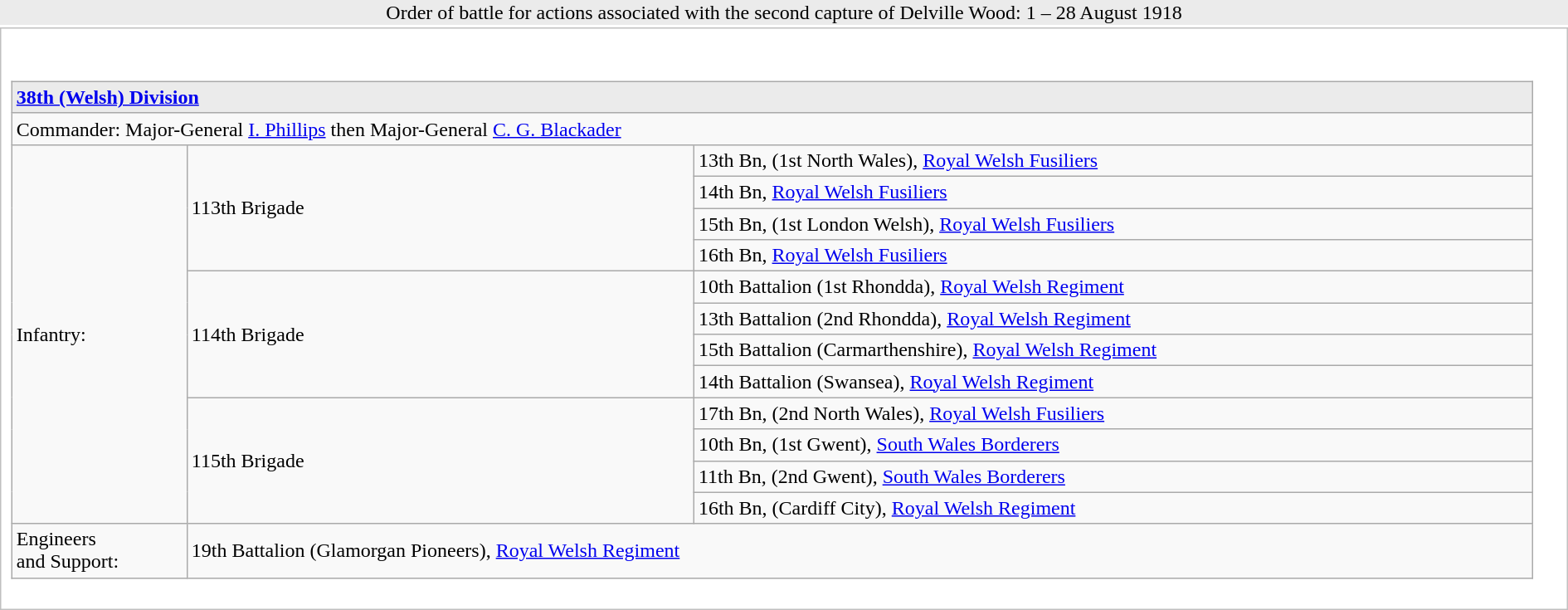<table class="toccolours" style="width:100%;border:0; margin-top:0.2em;">
<tr>
<th style="background:#ebebeb; font-weight:normal;">Order of battle for actions associated with the second capture of Delville Wood: 1 – 28 August 1918</th>
</tr>
<tr>
<td style="border:solid 1px silver; padding:8px; background:white;"><br><table class="wikitable">
<tr>
<td style="background:#EBEBEB;" colspan="3"> <strong><a href='#'>38th (Welsh) Division</a></strong></td>
</tr>
<tr>
<td colspan="3">Commander: Major-General <a href='#'>I. Phillips</a> then Major-General <a href='#'>C. G. Blackader</a></td>
</tr>
<tr>
<td style="width:100pt;" rowspan="12">Infantry:</td>
<td style="width:300pt;" rowspan="4">113th Brigade</td>
<td style="width:500pt;">13th Bn, (1st North Wales), <a href='#'>Royal Welsh Fusiliers</a></td>
</tr>
<tr>
<td>14th Bn, <a href='#'>Royal Welsh Fusiliers</a></td>
</tr>
<tr>
<td>15th Bn, (1st London Welsh), <a href='#'>Royal Welsh Fusiliers</a></td>
</tr>
<tr>
<td>16th Bn, <a href='#'>Royal Welsh Fusiliers</a></td>
</tr>
<tr>
<td rowspan="4">114th Brigade</td>
<td>10th Battalion (1st Rhondda), <a href='#'>Royal Welsh Regiment</a></td>
</tr>
<tr>
<td>13th Battalion (2nd Rhondda), <a href='#'>Royal Welsh Regiment</a></td>
</tr>
<tr>
<td>15th Battalion (Carmarthenshire), <a href='#'>Royal Welsh Regiment</a></td>
</tr>
<tr>
<td>14th Battalion (Swansea), <a href='#'>Royal Welsh Regiment</a></td>
</tr>
<tr>
<td rowspan="4">115th Brigade</td>
<td>17th Bn, (2nd North Wales), <a href='#'>Royal Welsh Fusiliers</a></td>
</tr>
<tr>
<td>10th Bn, (1st Gwent), <a href='#'>South Wales Borderers</a></td>
</tr>
<tr>
<td>11th Bn, (2nd Gwent), <a href='#'>South Wales Borderers</a></td>
</tr>
<tr>
<td>16th Bn, (Cardiff City), <a href='#'>Royal Welsh Regiment</a></td>
</tr>
<tr>
<td>Engineers<br>and Support:</td>
<td colspan="2">19th Battalion (Glamorgan Pioneers), <a href='#'>Royal Welsh Regiment</a></td>
</tr>
</table>
</td>
</tr>
</table>
